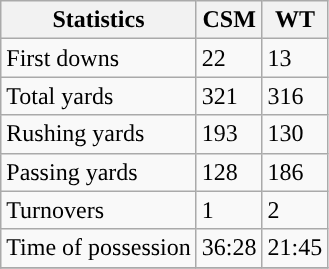<table class="wikitable" style="float: left;">
<tr>
<th>Statistics</th>
<th>CSM</th>
<th>WT</th>
</tr>
<tr>
<td>First downs</td>
<td>22</td>
<td>13</td>
</tr>
<tr>
<td>Total yards</td>
<td>321</td>
<td>316</td>
</tr>
<tr>
<td>Rushing yards</td>
<td>193</td>
<td>130</td>
</tr>
<tr>
<td>Passing yards</td>
<td>128</td>
<td>186</td>
</tr>
<tr>
<td>Turnovers</td>
<td>1</td>
<td>2</td>
</tr>
<tr>
<td>Time of possession</td>
<td>36:28</td>
<td>21:45</td>
</tr>
<tr>
</tr>
</table>
